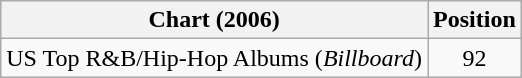<table class="wikitable">
<tr>
<th>Chart (2006)</th>
<th>Position</th>
</tr>
<tr>
<td>US Top R&B/Hip-Hop Albums (<em>Billboard</em>)</td>
<td style="text-align:center;">92</td>
</tr>
</table>
